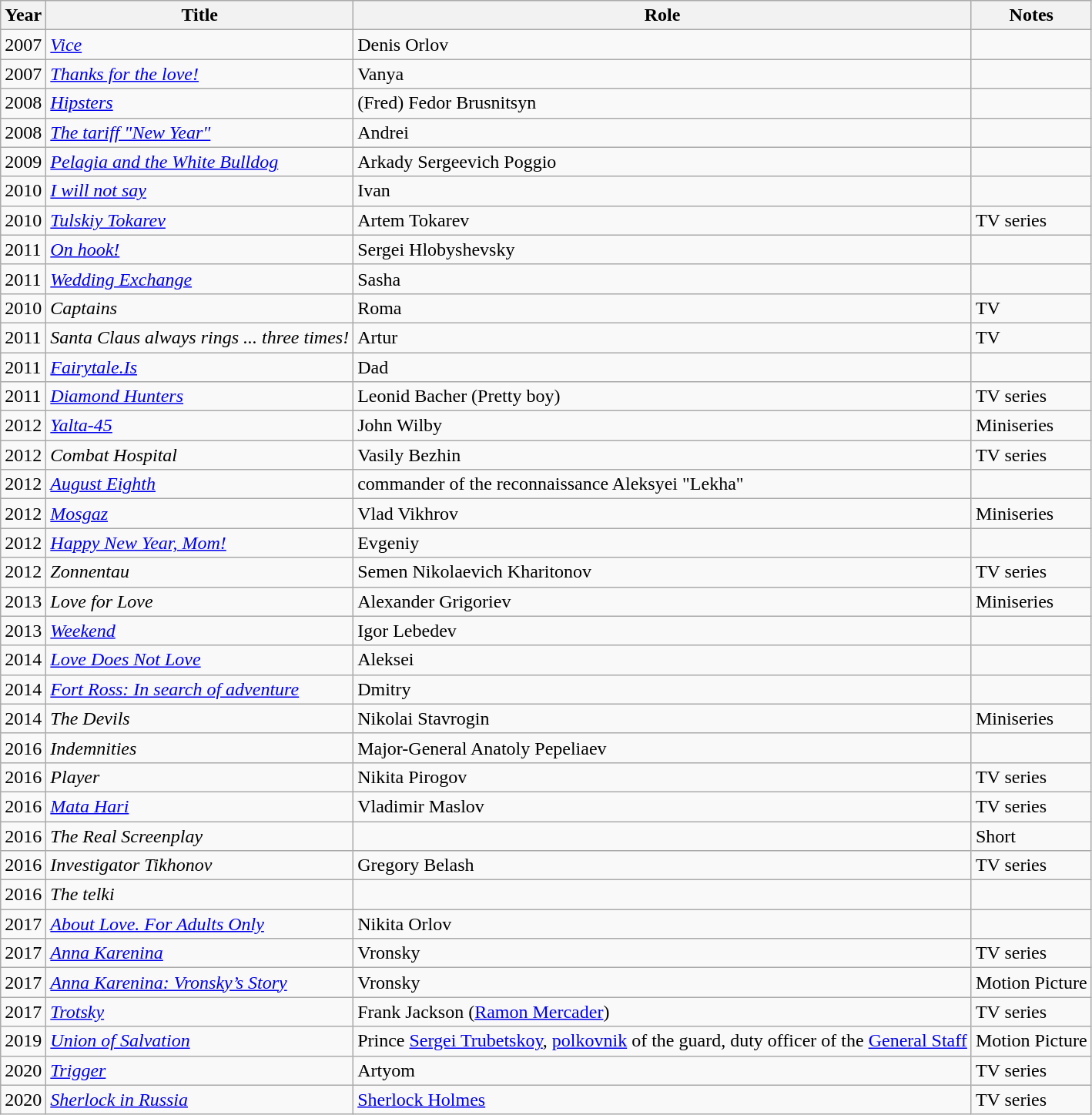<table class="wikitable sortable">
<tr>
<th>Year</th>
<th>Title</th>
<th>Role</th>
<th>Notes</th>
</tr>
<tr>
<td>2007</td>
<td><em><a href='#'>Vice</a></em></td>
<td>Denis Orlov</td>
<td></td>
</tr>
<tr>
<td>2007</td>
<td><em><a href='#'>Thanks for the love!</a></em></td>
<td>Vanya</td>
<td></td>
</tr>
<tr>
<td>2008</td>
<td><em><a href='#'>Hipsters</a></em></td>
<td>(Fred) Fedor Brusnitsyn</td>
<td></td>
</tr>
<tr>
<td>2008</td>
<td><em><a href='#'>The tariff "New Year"</a></em></td>
<td>Andrei</td>
<td></td>
</tr>
<tr>
<td>2009</td>
<td><em><a href='#'>Pelagia and the White Bulldog</a></em></td>
<td>Arkady Sergeevich Poggio</td>
<td></td>
</tr>
<tr>
<td>2010</td>
<td><em><a href='#'>I will not say</a></em></td>
<td>Ivan</td>
<td></td>
</tr>
<tr>
<td>2010</td>
<td><em><a href='#'>Tulskiy Tokarev</a></em></td>
<td>Artem Tokarev</td>
<td>TV series</td>
</tr>
<tr>
<td>2011</td>
<td><em><a href='#'>On hook!</a></em></td>
<td>Sergei Hlobyshevsky</td>
<td></td>
</tr>
<tr>
<td>2011</td>
<td><em><a href='#'>Wedding Exchange</a></em></td>
<td>Sasha</td>
<td></td>
</tr>
<tr>
<td>2010</td>
<td><em>Captains</em></td>
<td>Roma</td>
<td>TV</td>
</tr>
<tr>
<td>2011</td>
<td><em>Santa Claus always rings ... three times!</em></td>
<td>Artur</td>
<td>TV</td>
</tr>
<tr>
<td>2011</td>
<td><em><a href='#'>Fairytale.Is</a></em></td>
<td>Dad</td>
<td></td>
</tr>
<tr>
<td>2011</td>
<td><em><a href='#'>Diamond Hunters</a></em></td>
<td>Leonid Bacher (Pretty boy)</td>
<td>TV series</td>
</tr>
<tr>
<td>2012</td>
<td><em><a href='#'>Yalta-45</a></em></td>
<td>John Wilby</td>
<td>Miniseries</td>
</tr>
<tr>
<td>2012</td>
<td><em>Combat Hospital</em></td>
<td>Vasily Bezhin</td>
<td>TV series</td>
</tr>
<tr>
<td>2012</td>
<td><em><a href='#'>August Eighth</a></em></td>
<td>commander of the reconnaissance Aleksyei "Lekha"</td>
<td></td>
</tr>
<tr>
<td>2012</td>
<td><em><a href='#'>Mosgaz</a></em></td>
<td>Vlad Vikhrov</td>
<td>Miniseries</td>
</tr>
<tr>
<td>2012</td>
<td><em><a href='#'>Happy New Year, Mom!</a></em></td>
<td>Evgeniy</td>
<td></td>
</tr>
<tr>
<td>2012</td>
<td><em>Zonnentau</em></td>
<td>Semen Nikolaevich Kharitonov</td>
<td>TV series</td>
</tr>
<tr>
<td>2013</td>
<td><em>Love for Love</em></td>
<td>Alexander Grigoriev</td>
<td>Miniseries</td>
</tr>
<tr>
<td>2013</td>
<td><em><a href='#'>Weekend</a></em></td>
<td>Igor Lebedev</td>
<td></td>
</tr>
<tr>
<td>2014</td>
<td><em><a href='#'>Love Does Not Love</a></em></td>
<td>Aleksei</td>
<td></td>
</tr>
<tr>
<td>2014</td>
<td><em><a href='#'>Fort Ross: In search of adventure</a></em></td>
<td>Dmitry</td>
<td></td>
</tr>
<tr>
<td>2014</td>
<td><em>The Devils</em></td>
<td>Nikolai Stavrogin</td>
<td>Miniseries</td>
</tr>
<tr>
<td>2016</td>
<td><em>Indemnities</em></td>
<td>Major-General Anatoly Pepeliaev</td>
<td></td>
</tr>
<tr>
<td>2016</td>
<td><em>Player</em></td>
<td>Nikita Pirogov</td>
<td>TV series</td>
</tr>
<tr>
<td>2016</td>
<td><em><a href='#'>Mata Hari</a></em></td>
<td>Vladimir Maslov</td>
<td>TV series</td>
</tr>
<tr>
<td>2016</td>
<td><em>The Real Screenplay</em></td>
<td></td>
<td>Short</td>
</tr>
<tr>
<td>2016</td>
<td><em>Investigator Tikhonov</em></td>
<td>Gregory Belash</td>
<td>TV series</td>
</tr>
<tr>
<td>2016</td>
<td><em>The telki</em></td>
<td></td>
<td></td>
</tr>
<tr>
<td>2017</td>
<td><em><a href='#'>About Love. For Adults Only</a></em></td>
<td>Nikita Orlov</td>
<td></td>
</tr>
<tr>
<td>2017</td>
<td><em><a href='#'>Anna Karenina</a></em></td>
<td>Vronsky</td>
<td>TV series</td>
</tr>
<tr>
<td>2017</td>
<td><em><a href='#'>Anna Karenina: Vronsky’s Story</a></em></td>
<td>Vronsky</td>
<td>Motion Picture</td>
</tr>
<tr>
<td>2017</td>
<td><em><a href='#'>Trotsky</a></em></td>
<td>Frank Jackson (<a href='#'>Ramon Mercader</a>)</td>
<td>TV series</td>
</tr>
<tr>
<td>2019</td>
<td><em><a href='#'>Union of Salvation</a></em></td>
<td>Prince <a href='#'>Sergei Trubetskoy</a>, <a href='#'>polkovnik</a> of the guard, duty officer of the <a href='#'>General Staff</a></td>
<td>Motion Picture</td>
</tr>
<tr>
<td>2020</td>
<td><em><a href='#'>Trigger</a></em></td>
<td>Artyom</td>
<td>TV series</td>
</tr>
<tr>
<td>2020</td>
<td><em><a href='#'>Sherlock in Russia</a></em></td>
<td><a href='#'>Sherlock Holmes</a></td>
<td>TV series</td>
</tr>
</table>
